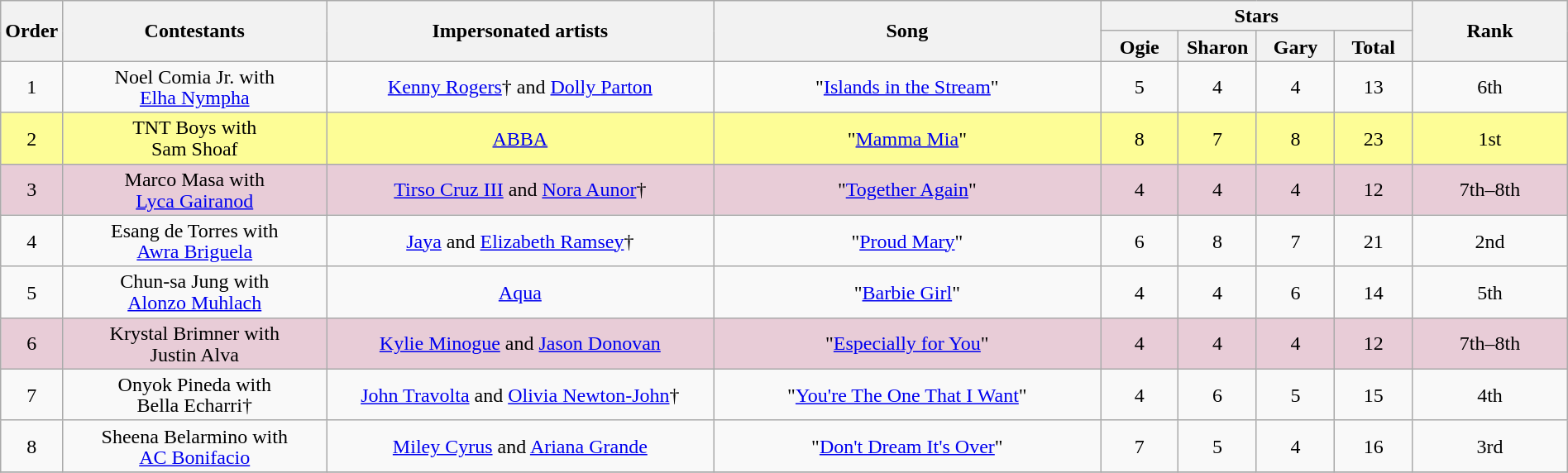<table class="wikitable" style="text-align:center; line-height:17px; width:100%;">
<tr>
<th rowspan="2" style="width:03%;">Order</th>
<th rowspan="2" style="width:17%;">Contestants</th>
<th rowspan="2" style="width:25%;">Impersonated artists</th>
<th rowspan="2" style="width:25%;">Song</th>
<th colspan="4" style="width:20%;">Stars</th>
<th rowspan="2" style="width:10%;">Rank</th>
</tr>
<tr>
<th style="width:05%;">Ogie</th>
<th style="width:05%;">Sharon</th>
<th style="width:05%;">Gary</th>
<th style="width:05%;">Total</th>
</tr>
<tr>
<td>1</td>
<td>Noel Comia Jr. with<br><a href='#'>Elha Nympha</a></td>
<td><a href='#'>Kenny Rogers</a>† and <a href='#'>Dolly Parton</a></td>
<td>"<a href='#'>Islands in the Stream</a>"</td>
<td>5</td>
<td>4</td>
<td>4</td>
<td>13</td>
<td>6th</td>
</tr>
<tr bgcolor=#FDFD96>
<td>2</td>
<td>TNT Boys with<br>Sam Shoaf</td>
<td><a href='#'>ABBA</a></td>
<td>"<a href='#'>Mamma Mia</a>"</td>
<td>8</td>
<td>7</td>
<td>8</td>
<td>23</td>
<td>1st</td>
</tr>
<tr bgcolor=#E8CCD7>
<td>3</td>
<td>Marco Masa with<br><a href='#'>Lyca Gairanod</a></td>
<td><a href='#'>Tirso Cruz III</a> and <a href='#'>Nora Aunor</a>†</td>
<td>"<a href='#'>Together Again</a>"</td>
<td>4</td>
<td>4</td>
<td>4</td>
<td>12</td>
<td>7th–8th</td>
</tr>
<tr>
<td>4</td>
<td>Esang de Torres with<br><a href='#'>Awra Briguela</a></td>
<td><a href='#'>Jaya</a> and <a href='#'>Elizabeth Ramsey</a>†</td>
<td>"<a href='#'>Proud Mary</a>"</td>
<td>6</td>
<td>8</td>
<td>7</td>
<td>21</td>
<td>2nd</td>
</tr>
<tr>
<td>5</td>
<td>Chun-sa Jung with<br><a href='#'>Alonzo Muhlach</a></td>
<td><a href='#'>Aqua</a></td>
<td>"<a href='#'>Barbie Girl</a>"</td>
<td>4</td>
<td>4</td>
<td>6</td>
<td>14</td>
<td>5th</td>
</tr>
<tr bgcolor=#E8CCD7>
<td>6</td>
<td>Krystal Brimner with<br>Justin Alva</td>
<td><a href='#'>Kylie Minogue</a> and <a href='#'>Jason Donovan</a></td>
<td>"<a href='#'>Especially for You</a>"</td>
<td>4</td>
<td>4</td>
<td>4</td>
<td>12</td>
<td>7th–8th</td>
</tr>
<tr>
<td>7</td>
<td>Onyok Pineda with<br>Bella Echarri†</td>
<td><a href='#'>John Travolta</a> and <a href='#'>Olivia Newton-John</a>†</td>
<td>"<a href='#'>You're The One That I Want</a>"</td>
<td>4</td>
<td>6</td>
<td>5</td>
<td>15</td>
<td>4th</td>
</tr>
<tr>
<td>8</td>
<td>Sheena Belarmino with<br><a href='#'>AC Bonifacio</a></td>
<td><a href='#'>Miley Cyrus</a> and <a href='#'>Ariana Grande</a></td>
<td>"<a href='#'>Don't Dream It's Over</a>"</td>
<td>7</td>
<td>5</td>
<td>4</td>
<td>16</td>
<td>3rd</td>
</tr>
<tr>
</tr>
</table>
